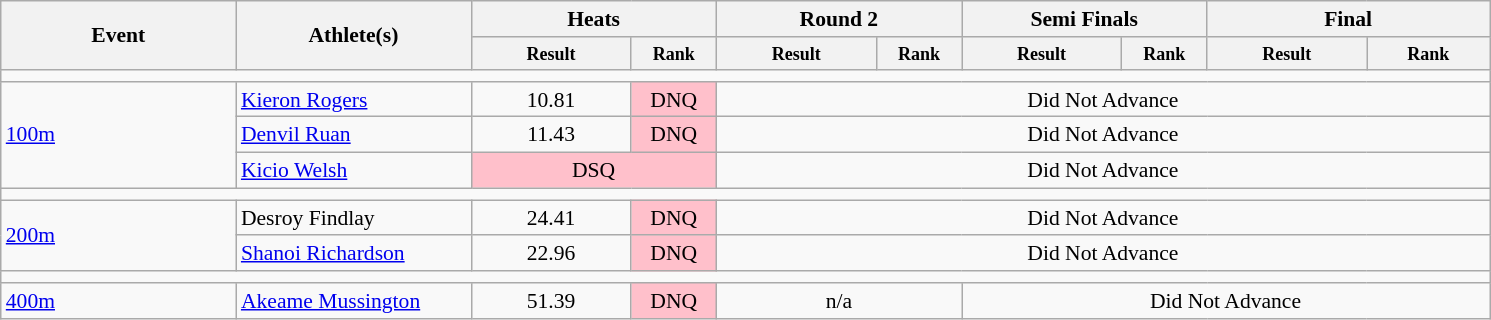<table class=wikitable style="font-size:90%">
<tr>
<th rowspan="2" style="width:150px;">Event</th>
<th rowspan="2" style="width:150px;">Athlete(s)</th>
<th colspan="2" style="width:150px;">Heats</th>
<th colspan="2" style="width:150px;">Round 2</th>
<th colspan="2" style="width:150px;">Semi Finals</th>
<th colspan="2" style="width:175px;">Final</th>
</tr>
<tr>
<th style="line-height:1em; width:100px;"><small>Result</small></th>
<th style="line-height:1em; width:50px;"><small>Rank</small></th>
<th style="line-height:1em; width:100px;"><small>Result</small></th>
<th style="line-height:1em; width:50px;"><small>Rank</small></th>
<th style="line-height:1em; width:100px;"><small>Result</small></th>
<th style="line-height:1em; width:50px;"><small>Rank</small></th>
<th style="line-height:1em; width:100px;"><small>Result</small></th>
<th style="line-height:1em; width:75px;"><small>Rank</small></th>
</tr>
<tr>
<td colspan="10" style="height:1px;;"></td>
</tr>
<tr>
<td rowspan="3"><a href='#'>100m</a></td>
<td><a href='#'>Kieron Rogers</a></td>
<td style="text-align:center;">10.81</td>
<td style="text-align:center;" bgcolor="pink">DNQ</td>
<td colspan="6" style="text-align:center;">Did Not Advance</td>
</tr>
<tr>
<td><a href='#'>Denvil Ruan</a></td>
<td style="text-align:center;">11.43</td>
<td style="text-align:center;" bgcolor="pink">DNQ</td>
<td colspan="6" style="text-align:center;">Did Not Advance</td>
</tr>
<tr>
<td><a href='#'>Kicio Welsh</a></td>
<td colspan="2" style="text-align:center;" bgcolor="pink">DSQ</td>
<td colspan="6" style="text-align:center;">Did Not Advance</td>
</tr>
<tr>
<td colspan="10" style="height:1px;;"></td>
</tr>
<tr>
<td rowspan="2"><a href='#'>200m</a></td>
<td>Desroy Findlay</td>
<td style="text-align:center;">24.41</td>
<td style="text-align:center;" bgcolor="pink">DNQ</td>
<td colspan="6" style="text-align:center;">Did Not Advance</td>
</tr>
<tr>
<td><a href='#'>Shanoi Richardson</a></td>
<td style="text-align:center;">22.96</td>
<td style="text-align:center;" bgcolor="pink">DNQ</td>
<td colspan="6" style="text-align:center;">Did Not Advance</td>
</tr>
<tr>
<td colspan="10" style="height:1px;;"></td>
</tr>
<tr>
<td rowspan="3"><a href='#'>400m</a></td>
<td><a href='#'>Akeame Mussington</a></td>
<td style="text-align:center;">51.39</td>
<td style="text-align:center;" bgcolor="pink">DNQ</td>
<td colspan="2" style="text-align:center;">n/a</td>
<td colspan="4" style="text-align:center;">Did Not Advance</td>
</tr>
</table>
